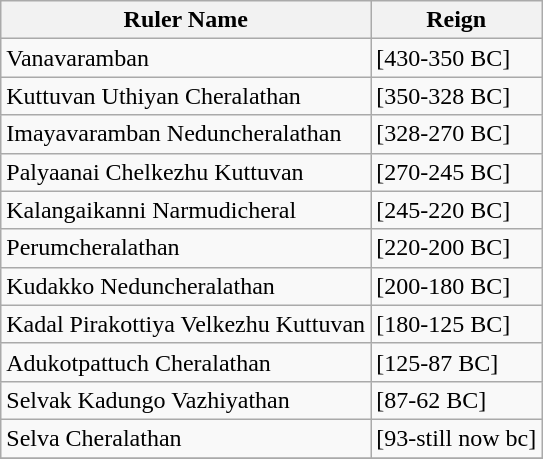<table class="wikitable">
<tr>
<th>Ruler Name</th>
<th>Reign</th>
</tr>
<tr>
<td>Vanavaramban</td>
<td>[430-350 BC]</td>
</tr>
<tr>
<td>Kuttuvan Uthiyan Cheralathan</td>
<td>[350-328 BC]</td>
</tr>
<tr>
<td>Imayavaramban Neduncheralathan</td>
<td>[328-270 BC]</td>
</tr>
<tr>
<td>Palyaanai Chelkezhu Kuttuvan</td>
<td>[270-245 BC]</td>
</tr>
<tr>
<td>Kalangaikanni Narmudicheral</td>
<td>[245-220 BC]</td>
</tr>
<tr>
<td>Perumcheralathan</td>
<td>[220-200 BC]</td>
</tr>
<tr>
<td>Kudakko Neduncheralathan</td>
<td>[200-180 BC]</td>
</tr>
<tr>
<td>Kadal Pirakottiya Velkezhu Kuttuvan</td>
<td>[180-125 BC]</td>
</tr>
<tr>
<td>Adukotpattuch Cheralathan</td>
<td>[125-87 BC]</td>
</tr>
<tr>
<td>Selvak Kadungo Vazhiyathan</td>
<td>[87-62 BC]</td>
</tr>
<tr>
<td>Selva Cheralathan</td>
<td>[93-still now bc]</td>
</tr>
<tr>
</tr>
</table>
